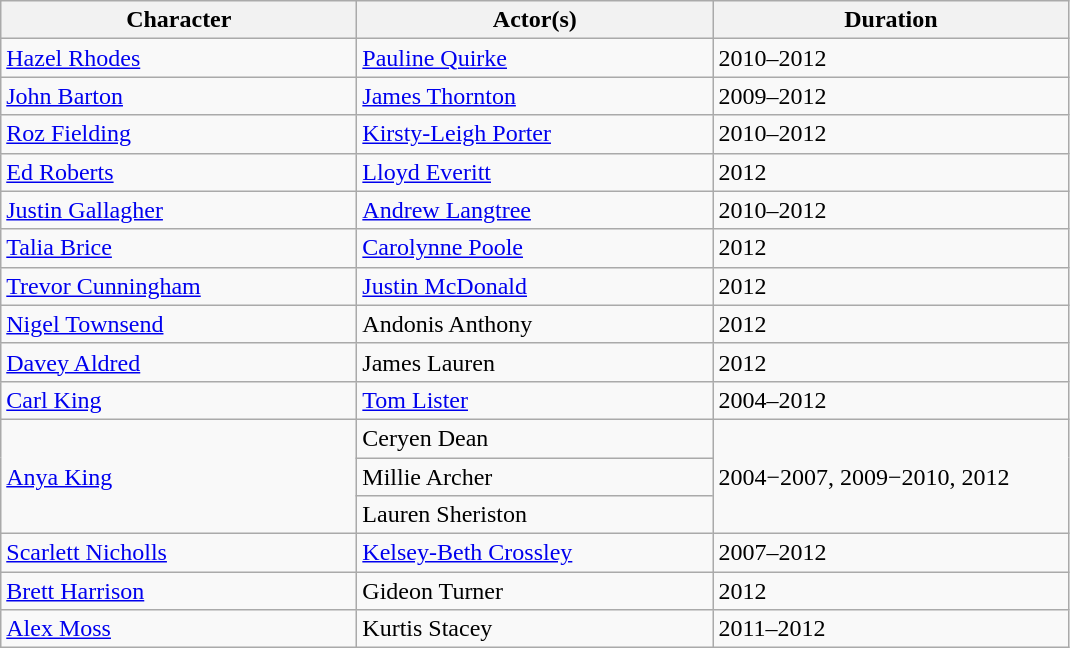<table class="wikitable">
<tr>
<th scope="col" width="230">Character</th>
<th scope="col" width="230">Actor(s)</th>
<th scope="col" width="230">Duration</th>
</tr>
<tr>
<td><a href='#'>Hazel Rhodes</a></td>
<td><a href='#'>Pauline Quirke</a></td>
<td>2010–2012</td>
</tr>
<tr>
<td><a href='#'>John Barton</a></td>
<td><a href='#'>James Thornton</a></td>
<td>2009–2012</td>
</tr>
<tr>
<td><a href='#'>Roz Fielding</a></td>
<td><a href='#'>Kirsty-Leigh Porter</a></td>
<td>2010–2012</td>
</tr>
<tr>
<td><a href='#'>Ed Roberts</a></td>
<td><a href='#'>Lloyd Everitt</a></td>
<td>2012</td>
</tr>
<tr>
<td><a href='#'>Justin Gallagher</a></td>
<td><a href='#'>Andrew Langtree</a></td>
<td>2010–2012</td>
</tr>
<tr>
<td><a href='#'>Talia Brice</a></td>
<td><a href='#'>Carolynne Poole</a></td>
<td>2012</td>
</tr>
<tr>
<td><a href='#'>Trevor Cunningham</a></td>
<td><a href='#'>Justin McDonald</a></td>
<td>2012</td>
</tr>
<tr>
<td><a href='#'>Nigel Townsend</a></td>
<td>Andonis Anthony</td>
<td>2012</td>
</tr>
<tr>
<td><a href='#'>Davey Aldred</a></td>
<td>James Lauren</td>
<td>2012</td>
</tr>
<tr>
<td><a href='#'>Carl King</a></td>
<td><a href='#'>Tom Lister</a></td>
<td>2004–2012</td>
</tr>
<tr>
<td rowspan="3"><a href='#'>Anya King</a></td>
<td>Ceryen Dean</td>
<td rowspan="3">2004−2007, 2009−2010, 2012</td>
</tr>
<tr>
<td>Millie Archer</td>
</tr>
<tr>
<td>Lauren Sheriston</td>
</tr>
<tr>
<td><a href='#'>Scarlett Nicholls</a></td>
<td><a href='#'>Kelsey-Beth Crossley</a></td>
<td>2007–2012</td>
</tr>
<tr>
<td><a href='#'>Brett Harrison</a></td>
<td>Gideon Turner</td>
<td>2012</td>
</tr>
<tr>
<td><a href='#'>Alex Moss</a></td>
<td>Kurtis Stacey</td>
<td>2011–2012</td>
</tr>
</table>
